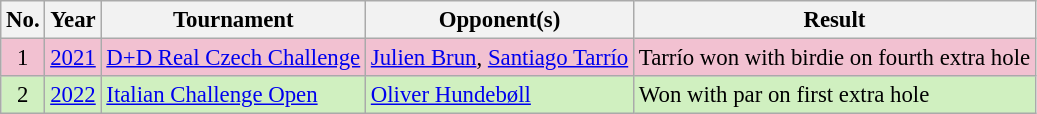<table class="wikitable" style="font-size:95%;">
<tr>
<th>No.</th>
<th>Year</th>
<th>Tournament</th>
<th>Opponent(s)</th>
<th>Result</th>
</tr>
<tr style="background:#F2C1D1;">
<td align=center>1</td>
<td><a href='#'>2021</a></td>
<td><a href='#'>D+D Real Czech Challenge</a></td>
<td> <a href='#'>Julien Brun</a>,  <a href='#'>Santiago Tarrío</a></td>
<td>Tarrío won with birdie on fourth extra hole</td>
</tr>
<tr style="background:#D0F0C0;">
<td align=center>2</td>
<td><a href='#'>2022</a></td>
<td><a href='#'>Italian Challenge Open</a></td>
<td> <a href='#'>Oliver Hundebøll</a></td>
<td>Won with par on first extra hole</td>
</tr>
</table>
